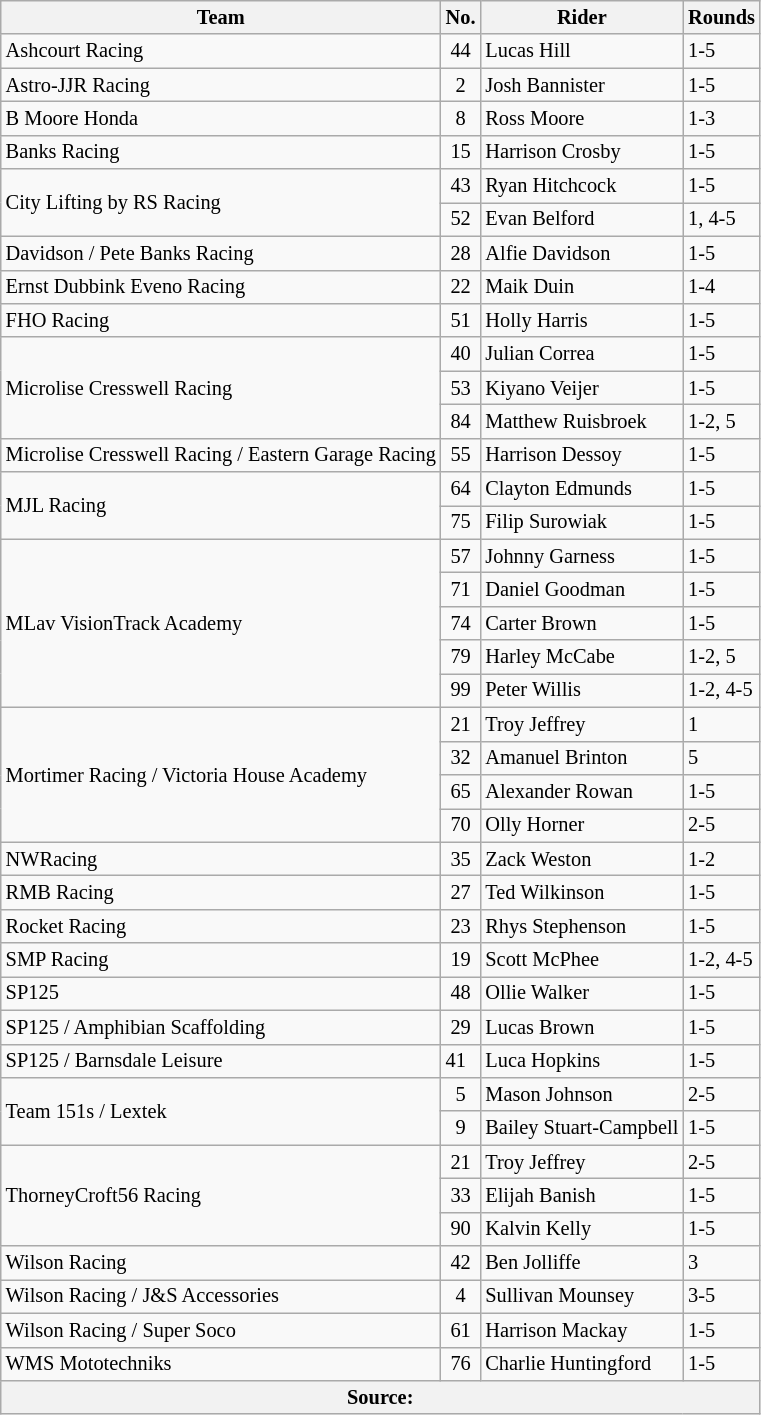<table class="wikitable" style="font-size: 85%">
<tr>
<th>Team</th>
<th>No.</th>
<th>Rider</th>
<th>Rounds</th>
</tr>
<tr>
<td>Ashcourt Racing</td>
<td align=center>44</td>
<td> Lucas Hill</td>
<td>1-5</td>
</tr>
<tr>
<td>Astro-JJR Racing</td>
<td align=center>2</td>
<td> Josh Bannister</td>
<td>1-5</td>
</tr>
<tr>
<td>B Moore Honda</td>
<td align=center>8</td>
<td> Ross Moore</td>
<td>1-3</td>
</tr>
<tr>
<td>Banks Racing</td>
<td align=center>15</td>
<td> Harrison Crosby</td>
<td>1-5</td>
</tr>
<tr>
<td rowspan="2">City Lifting by RS Racing</td>
<td align=center>43</td>
<td> Ryan Hitchcock</td>
<td>1-5</td>
</tr>
<tr>
<td align=center>52</td>
<td> Evan Belford</td>
<td>1, 4-5</td>
</tr>
<tr>
<td>Davidson / Pete Banks Racing</td>
<td align=center>28</td>
<td> Alfie Davidson</td>
<td>1-5</td>
</tr>
<tr>
<td>Ernst Dubbink Eveno Racing</td>
<td align=center>22</td>
<td> Maik Duin</td>
<td>1-4</td>
</tr>
<tr>
<td>FHO Racing</td>
<td align=center>51</td>
<td> Holly Harris</td>
<td>1-5</td>
</tr>
<tr>
<td rowspan="3">Microlise Cresswell Racing</td>
<td align=center>40</td>
<td> Julian Correa</td>
<td>1-5</td>
</tr>
<tr>
<td align=center>53</td>
<td> Kiyano Veijer</td>
<td>1-5</td>
</tr>
<tr>
<td align=center>84</td>
<td> Matthew Ruisbroek</td>
<td>1-2, 5</td>
</tr>
<tr>
<td>Microlise Cresswell Racing / Eastern Garage Racing</td>
<td align=center>55</td>
<td> Harrison Dessoy</td>
<td>1-5</td>
</tr>
<tr>
<td rowspan="2">MJL Racing</td>
<td align=center>64</td>
<td> Clayton Edmunds</td>
<td>1-5</td>
</tr>
<tr>
<td align=center>75</td>
<td> Filip Surowiak</td>
<td>1-5</td>
</tr>
<tr>
<td rowspan="5">MLav VisionTrack Academy</td>
<td align=center>57</td>
<td> Johnny Garness</td>
<td>1-5</td>
</tr>
<tr>
<td align=center>71</td>
<td> Daniel Goodman</td>
<td>1-5</td>
</tr>
<tr>
<td align=center>74</td>
<td> Carter Brown</td>
<td>1-5</td>
</tr>
<tr>
<td align=center>79</td>
<td> Harley McCabe</td>
<td>1-2, 5</td>
</tr>
<tr>
<td align=center>99</td>
<td> Peter Willis</td>
<td>1-2, 4-5</td>
</tr>
<tr>
<td rowspan="4">Mortimer Racing / Victoria House Academy</td>
<td align=center>21</td>
<td> Troy Jeffrey</td>
<td>1</td>
</tr>
<tr>
<td align=center>32</td>
<td> Amanuel Brinton</td>
<td>5</td>
</tr>
<tr>
<td align=center>65</td>
<td> Alexander Rowan</td>
<td>1-5</td>
</tr>
<tr>
<td align=center>70</td>
<td> Olly Horner</td>
<td>2-5</td>
</tr>
<tr>
<td>NWRacing</td>
<td align=center>35</td>
<td> Zack Weston</td>
<td>1-2</td>
</tr>
<tr>
<td>RMB Racing</td>
<td align=center>27</td>
<td> Ted Wilkinson</td>
<td>1-5</td>
</tr>
<tr>
<td>Rocket Racing</td>
<td align=center>23</td>
<td> Rhys Stephenson</td>
<td>1-5</td>
</tr>
<tr>
<td>SMP Racing</td>
<td align=center>19</td>
<td> Scott McPhee</td>
<td>1-2, 4-5</td>
</tr>
<tr>
<td>SP125</td>
<td align=center>48</td>
<td> Ollie Walker</td>
<td>1-5</td>
</tr>
<tr>
<td>SP125 / Amphibian Scaffolding</td>
<td align=center>29</td>
<td> Lucas Brown</td>
<td>1-5</td>
</tr>
<tr>
<td>SP125 / Barnsdale Leisure</td>
<td>41</td>
<td> Luca Hopkins</td>
<td>1-5</td>
</tr>
<tr>
<td rowspan="2">Team 151s / Lextek</td>
<td align=center>5</td>
<td> Mason Johnson</td>
<td>2-5</td>
</tr>
<tr>
<td align=center>9</td>
<td> Bailey Stuart-Campbell</td>
<td>1-5</td>
</tr>
<tr>
<td rowspan="3">ThorneyCroft56 Racing</td>
<td align=center>21</td>
<td> Troy Jeffrey</td>
<td>2-5</td>
</tr>
<tr>
<td align=center>33</td>
<td> Elijah Banish</td>
<td>1-5</td>
</tr>
<tr>
<td align=center>90</td>
<td> Kalvin Kelly</td>
<td>1-5</td>
</tr>
<tr>
<td>Wilson Racing</td>
<td align=center>42</td>
<td> Ben Jolliffe</td>
<td>3</td>
</tr>
<tr>
<td>Wilson Racing / J&S Accessories</td>
<td align=center>4</td>
<td> Sullivan Mounsey</td>
<td>3-5</td>
</tr>
<tr>
<td>Wilson Racing / Super Soco</td>
<td align=center>61</td>
<td> Harrison Mackay</td>
<td>1-5</td>
</tr>
<tr>
<td>WMS Mototechniks</td>
<td align=center>76</td>
<td> Charlie Huntingford</td>
<td>1-5</td>
</tr>
<tr>
<th colspan="4">Source:</th>
</tr>
</table>
